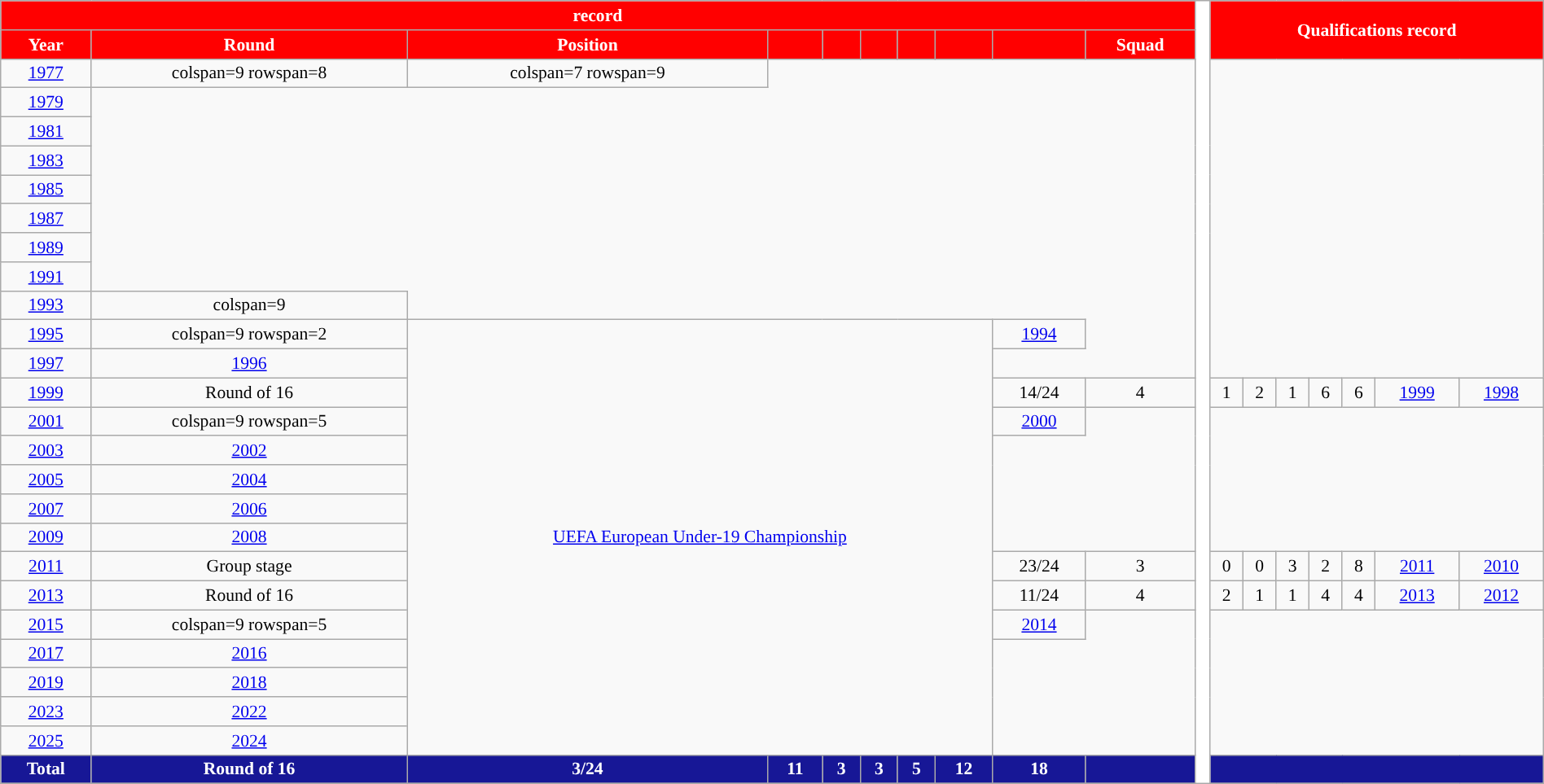<table class="wikitable" style="font-size:90%; text-align:center;" width="100%" class="wikitable">
<tr>
<th colspan=10 style="background:#ff0000; color:white; "><a href='#'></a> record</th>
<th width=1% rowspan="34" style="background:#FFFFFF; color:white"></th>
<th colspan=7 rowspan=2 style="background:#ff0000; color:white; ">Qualifications record</th>
</tr>
<tr>
<th style="background:#ff0000; color:white; ">Year</th>
<th style="background:#ff0000; color:white; ">Round</th>
<th style="background:#ff0000; color:white; ">Position</th>
<th style="background:#ff0000; color:white; "></th>
<th style="background:#ff0000; color:white; "></th>
<th style="background:#ff0000; color:white; "></th>
<th style="background:#ff0000; color:white; "></th>
<th style="background:#ff0000; color:white; "></th>
<th style="background:#ff0000; color:white; "></th>
<th style="background:#ff0000; color:white; ">Squad</th>
</tr>
<tr>
<td> <a href='#'>1977</a></td>
<td>colspan=9 rowspan=8 </td>
<td>colspan=7 rowspan=9 </td>
</tr>
<tr>
<td> <a href='#'>1979</a></td>
</tr>
<tr>
<td> <a href='#'>1981</a></td>
</tr>
<tr>
<td> <a href='#'>1983</a></td>
</tr>
<tr>
<td> <a href='#'>1985</a></td>
</tr>
<tr>
<td> <a href='#'>1987</a></td>
</tr>
<tr>
<td> <a href='#'>1989</a></td>
</tr>
<tr>
<td> <a href='#'>1991</a></td>
</tr>
<tr>
<td> <a href='#'>1993</a></td>
<td>colspan=9 </td>
</tr>
<tr>
<td> <a href='#'>1995</a></td>
<td>colspan=9 rowspan=2 </td>
<td colspan=6 rowspan=15><a href='#'>UEFA European Under-19 Championship</a></td>
<td><a href='#'>1994</a></td>
</tr>
<tr>
<td> <a href='#'>1997</a></td>
<td><a href='#'>1996</a></td>
</tr>
<tr>
<td> <a href='#'>1999</a></td>
<td>Round of 16</td>
<td>14/24</td>
<td>4</td>
<td>1</td>
<td>2</td>
<td>1</td>
<td>6</td>
<td>6</td>
<td><a href='#'>1999</a></td>
<td><a href='#'>1998</a></td>
</tr>
<tr>
<td> <a href='#'>2001</a></td>
<td>colspan=9 rowspan=5 </td>
<td><a href='#'>2000</a></td>
</tr>
<tr>
<td> <a href='#'>2003</a></td>
<td><a href='#'>2002</a></td>
</tr>
<tr>
<td> <a href='#'>2005</a></td>
<td><a href='#'>2004</a></td>
</tr>
<tr>
<td> <a href='#'>2007</a></td>
<td><a href='#'>2006</a></td>
</tr>
<tr>
<td> <a href='#'>2009</a></td>
<td><a href='#'>2008</a></td>
</tr>
<tr>
<td> <a href='#'>2011</a></td>
<td>Group stage</td>
<td>23/24</td>
<td>3</td>
<td>0</td>
<td>0</td>
<td>3</td>
<td>2</td>
<td>8</td>
<td><a href='#'>2011</a></td>
<td><a href='#'>2010</a></td>
</tr>
<tr>
<td> <a href='#'>2013</a></td>
<td>Round of 16</td>
<td>11/24</td>
<td>4</td>
<td>2</td>
<td>1</td>
<td>1</td>
<td>4</td>
<td>4</td>
<td><a href='#'>2013</a></td>
<td><a href='#'>2012</a></td>
</tr>
<tr>
<td> <a href='#'>2015</a></td>
<td>colspan=9 rowspan=5 </td>
<td><a href='#'>2014</a></td>
</tr>
<tr>
<td> <a href='#'>2017</a></td>
<td><a href='#'>2016</a></td>
</tr>
<tr>
<td> <a href='#'>2019</a></td>
<td><a href='#'>2018</a></td>
</tr>
<tr>
<td> <a href='#'>2023</a></td>
<td><a href='#'>2022</a></td>
</tr>
<tr>
<td> <a href='#'>2025</a></td>
<td><a href='#'>2024</a></td>
</tr>
<tr>
<th style="background:#171796; color:white; ">Total</th>
<th style="background:#171796; color:white; ">Round of 16</th>
<th style="background:#171796; color:white; ">3/24</th>
<th style="background:#171796; color:white; ">11</th>
<th style="background:#171796; color:white; ">3</th>
<th style="background:#171796; color:white; ">3</th>
<th style="background:#171796; color:white; ">5</th>
<th style="background:#171796; color:white; ">12</th>
<th style="background:#171796; color:white; ">18</th>
<th style="background:#171796; color:white; "></th>
<th colspan=7 style="background:#171796; color:white; "></th>
</tr>
<tr>
</tr>
</table>
